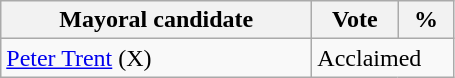<table class="wikitable">
<tr>
<th bgcolor="#DDDDFF" width="200px">Mayoral candidate</th>
<th bgcolor="#DDDDFF" width="50px">Vote</th>
<th bgcolor="#DDDDFF"  width="30px">%</th>
</tr>
<tr>
<td><a href='#'>Peter Trent</a> (X)</td>
<td colspan="2">Acclaimed</td>
</tr>
</table>
